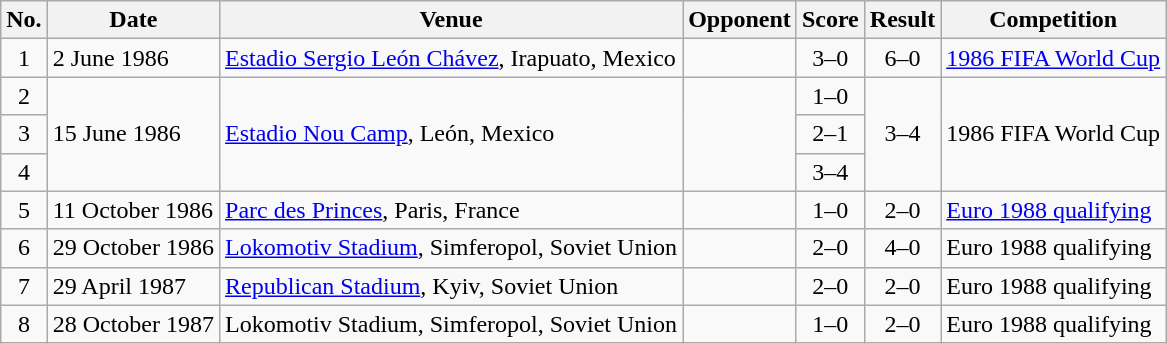<table class="wikitable sortable">
<tr>
<th scope="col">No.</th>
<th scope="col">Date</th>
<th scope="col">Venue</th>
<th scope="col">Opponent</th>
<th scope="col">Score</th>
<th scope="col">Result</th>
<th scope="col">Competition</th>
</tr>
<tr>
<td align="center">1</td>
<td>2 June 1986</td>
<td><a href='#'>Estadio Sergio León Chávez</a>, Irapuato, Mexico</td>
<td></td>
<td align="center">3–0</td>
<td align="center">6–0</td>
<td><a href='#'>1986 FIFA World Cup</a></td>
</tr>
<tr>
<td align="center">2</td>
<td rowspan="3">15 June 1986</td>
<td rowspan="3"><a href='#'>Estadio Nou Camp</a>, León, Mexico</td>
<td rowspan="3"></td>
<td align="center">1–0</td>
<td rowspan="3" style="text-align:center">3–4</td>
<td rowspan="3">1986 FIFA World Cup</td>
</tr>
<tr>
<td align="center">3</td>
<td align="center">2–1</td>
</tr>
<tr>
<td align="center">4</td>
<td align="center">3–4</td>
</tr>
<tr>
<td align="center">5</td>
<td>11 October 1986</td>
<td><a href='#'>Parc des Princes</a>, Paris, France</td>
<td></td>
<td align="center">1–0</td>
<td align="center">2–0</td>
<td><a href='#'>Euro 1988 qualifying</a></td>
</tr>
<tr>
<td align="center">6</td>
<td>29 October 1986</td>
<td><a href='#'>Lokomotiv Stadium</a>, Simferopol, Soviet Union</td>
<td></td>
<td align="center">2–0</td>
<td align="center">4–0</td>
<td>Euro 1988 qualifying</td>
</tr>
<tr>
<td align="center">7</td>
<td>29 April 1987</td>
<td><a href='#'>Republican Stadium</a>, Kyiv, Soviet Union</td>
<td></td>
<td align="center">2–0</td>
<td align="center">2–0</td>
<td>Euro 1988 qualifying</td>
</tr>
<tr>
<td align="center">8</td>
<td>28 October 1987</td>
<td>Lokomotiv Stadium, Simferopol, Soviet Union</td>
<td></td>
<td align="center">1–0</td>
<td align="center">2–0</td>
<td>Euro 1988 qualifying</td>
</tr>
</table>
